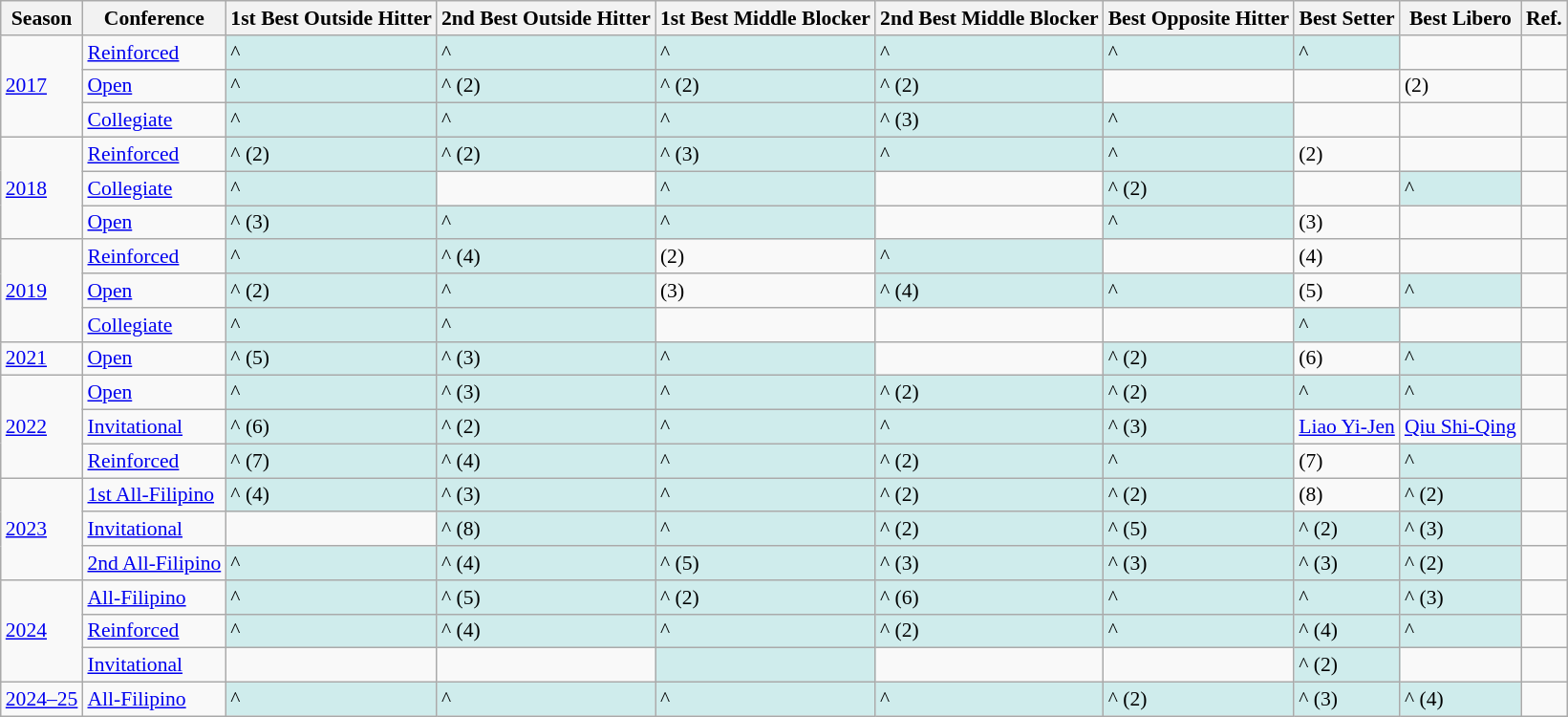<table class="wikitable sortable" style="font-size:90%">
<tr>
<th>Season</th>
<th>Conference</th>
<th>1st Best Outside Hitter</th>
<th>2nd Best Outside Hitter</th>
<th>1st Best Middle Blocker</th>
<th>2nd Best Middle Blocker</th>
<th>Best Opposite Hitter</th>
<th>Best Setter</th>
<th>Best Libero</th>
<th class="unsortable">Ref.</th>
</tr>
<tr>
<td rowspan=3><a href='#'>2017</a></td>
<td><a href='#'>Reinforced</a></td>
<td bgcolor=#CFECEC> <strong></strong>^ <br> </td>
<td bgcolor=#CFECEC> ^ <br> </td>
<td bgcolor=#CFECEC>  ^ <br> </td>
<td bgcolor=#CFECEC> ^ <br> </td>
<td bgcolor=#CFECEC> ^ <br> </td>
<td bgcolor=#CFECEC> ^ <br> </td>
<td>  <br> </td>
<td></td>
</tr>
<tr>
<td><a href='#'>Open</a></td>
<td bgcolor=#CFECEC> <strong></strong>^ <br> </td>
<td bgcolor=#CFECEC> ^ (2) <br> </td>
<td bgcolor=#CFECEC> ^ (2) <br> </td>
<td bgcolor=#CFECEC>  ^ (2) <br> </td>
<td>  <br> </td>
<td>  <br> </td>
<td>  (2) <br> </td>
<td></td>
</tr>
<tr>
<td><a href='#'>Collegiate</a></td>
<td bgcolor=#CFECEC> ^ <br> </td>
<td bgcolor=#CFECEC> ^ <br> </td>
<td bgcolor=#CFECEC> ^ <br> </td>
<td bgcolor=#CFECEC>  ^ (3) <br> </td>
<td bgcolor=#CFECEC> ^ <br> </td>
<td>  <br> </td>
<td>  <br> </td>
<td></td>
</tr>
<tr>
<td rowspan=3><a href='#'>2018</a></td>
<td><a href='#'>Reinforced</a></td>
<td bgcolor=#CFECEC> ^ (2) <br> </td>
<td bgcolor=#CFECEC> <strong></strong>^ (2) <br> </td>
<td bgcolor=#CFECEC> ^ (3) <br> </td>
<td bgcolor=#CFECEC> ^ <br> </td>
<td bgcolor=#CFECEC> ^ <br> </td>
<td>  (2) <br> </td>
<td>  <br> </td>
<td></td>
</tr>
<tr>
<td><a href='#'>Collegiate</a></td>
<td bgcolor=#CFECEC> <strong></strong>^ <br> </td>
<td>  <br> </td>
<td bgcolor=#CFECEC> ^ <br> </td>
<td>  <br> </td>
<td bgcolor=#CFECEC> ^ (2) <br> </td>
<td>  <br> </td>
<td bgcolor=#CFECEC> ^ <br> </td>
<td></td>
</tr>
<tr>
<td><a href='#'>Open</a></td>
<td bgcolor=#CFECEC> <strong></strong>^ (3) <br> </td>
<td bgcolor=#CFECEC> ^ <br> </td>
<td bgcolor=#CFECEC> ^ <br> </td>
<td>  <br> </td>
<td bgcolor=#CFECEC> ^ <br> </td>
<td>  (3) <br> </td>
<td>  <br> </td>
<td></td>
</tr>
<tr>
<td rowspan=3><a href='#'>2019</a></td>
<td><a href='#'>Reinforced</a></td>
<td bgcolor=#CFECEC> ^ <br> </td>
<td bgcolor=#CFECEC> <strong></strong>^ (4) <br> </td>
<td>  (2) <br> </td>
<td bgcolor=#CFECEC> ^ <br> </td>
<td>  <br> </td>
<td>  (4) <br> </td>
<td>  <br> </td>
<td></td>
</tr>
<tr>
<td><a href='#'>Open</a></td>
<td bgcolor=#CFECEC> <strong></strong>^ (2) <br> </td>
<td bgcolor=#CFECEC> ^ <br> </td>
<td>  (3) <br> </td>
<td bgcolor=#CFECEC> ^ (4) <br> </td>
<td bgcolor=#CFECEC> ^ <br> </td>
<td>  (5) <br> </td>
<td bgcolor=#CFECEC> ^ <br> </td>
<td></td>
</tr>
<tr>
<td><a href='#'>Collegiate</a></td>
<td bgcolor=#CFECEC> <strong></strong>^ <br> </td>
<td bgcolor=#CFECEC> ^ <br> </td>
<td>  <br> </td>
<td>  <br> </td>
<td>  <br> </td>
<td bgcolor=#CFECEC> ^ <br> </td>
<td>  <br> </td>
<td></td>
</tr>
<tr>
<td><a href='#'>2021</a></td>
<td><a href='#'>Open</a></td>
<td bgcolor=#CFECEC> ^ (5) <br> </td>
<td bgcolor=#CFECEC> ^ (3) <br> </td>
<td bgcolor=#CFECEC> ^ <br> </td>
<td> <strong></strong> <br> </td>
<td bgcolor=#CFECEC> ^ (2) <br> </td>
<td>  (6) <br> </td>
<td bgcolor=#CFECEC> ^ <br> </td>
<td></td>
</tr>
<tr>
<td rowspan=3><a href='#'>2022</a></td>
<td><a href='#'>Open</a></td>
<td bgcolor=#CFECEC> ^ <br> </td>
<td bgcolor=#CFECEC> ^ (3) <br> </td>
<td bgcolor=#CFECEC> ^ <br> </td>
<td bgcolor=#CFECEC> ^ (2) <br> </td>
<td bgcolor=#CFECEC> <strong></strong>^ (2) <br> </td>
<td bgcolor=#CFECEC> ^ <br> </td>
<td bgcolor=#CFECEC> ^ <br> </td>
<td></td>
</tr>
<tr>
<td><a href='#'>Invitational</a></td>
<td bgcolor=#CFECEC> ^ (6) <br> </td>
<td bgcolor=#CFECEC> ^ (2) <br> </td>
<td bgcolor=#CFECEC> ^ <br> </td>
<td bgcolor=#CFECEC> ^ <br> </td>
<td bgcolor=#CFECEC> <strong></strong>^ (3) <br> </td>
<td> <a href='#'>Liao Yi-Jen</a> <br> </td>
<td> <a href='#'>Qiu Shi-Qing</a> <br> </td>
<td></td>
</tr>
<tr>
<td><a href='#'>Reinforced</a></td>
<td bgcolor=#CFECEC> ^ (7) <br> </td>
<td bgcolor=#CFECEC> ^ (4) <br> </td>
<td bgcolor=#CFECEC>  ^ <br> </td>
<td bgcolor=#CFECEC> ^ (2) <br> </td>
<td bgcolor=#CFECEC> <strong></strong>^ <br> </td>
<td>  (7) <br> </td>
<td bgcolor=#CFECEC> ^ <br> </td>
<td></td>
</tr>
<tr>
<td rowspan=3><a href='#'>2023</a></td>
<td><a href='#'>1st All-Filipino</a></td>
<td bgcolor=#CFECEC> <strong></strong>^ (4) <br> </td>
<td bgcolor=#CFECEC> ^ (3) <br> </td>
<td bgcolor=#CFECEC> ^ <br> </td>
<td bgcolor=#CFECEC>  ^ (2) <br> </td>
<td bgcolor=#CFECEC> ^ (2) <br> </td>
<td>  (8) <br> </td>
<td bgcolor=#CFECEC> ^ (2) <br> </td>
<td></td>
</tr>
<tr>
<td><a href='#'>Invitational</a></td>
<td>  <br> </td>
<td bgcolor=#CFECEC> ^ (8) <br> </td>
<td bgcolor=#CFECEC> ^ <br> </td>
<td bgcolor=#CFECEC> ^ (2) <br> </td>
<td bgcolor=#CFECEC> ^ (5) <br> </td>
<td bgcolor=#CFECEC> ^ (2) <br> </td>
<td bgcolor=#CFECEC> ^ (3) <br> </td>
<td></td>
</tr>
<tr>
<td><a href='#'>2nd All-Filipino</a></td>
<td bgcolor=#CFECEC> ^ <br> </td>
<td bgcolor=#CFECEC> ^ (4) <br> </td>
<td bgcolor=#CFECEC> ^ (5) <br> </td>
<td bgcolor=#CFECEC> ^ (3) <br> </td>
<td bgcolor=#CFECEC> ^ (3) <br> </td>
<td bgcolor=#CFECEC> ^ (3) <br> </td>
<td bgcolor=#CFECEC> ^ (2) <br> </td>
<td></td>
</tr>
<tr>
<td rowspan=3><a href='#'>2024</a></td>
<td><a href='#'>All-Filipino</a></td>
<td bgcolor=#CFECEC> ^ <br> </td>
<td bgcolor=#CFECEC> ^ (5) <br> </td>
<td bgcolor=#CFECEC> ^ (2) <br> </td>
<td bgcolor=#CFECEC> ^ (6) <br> </td>
<td bgcolor=#CFECEC> ^ <br> </td>
<td bgcolor=#CFECEC> ^ <br> </td>
<td bgcolor=#CFECEC> ^ (3) <br> </td>
<td></td>
</tr>
<tr>
<td><a href='#'>Reinforced</a></td>
<td bgcolor=#CFECEC>  ^ <br> </td>
<td bgcolor=#CFECEC> ^ (4) <br> </td>
<td bgcolor=#CFECEC> ^ <br> </td>
<td bgcolor=#CFECEC> ^ (2) <br> </td>
<td bgcolor=#CFECEC> ^ <br> </td>
<td bgcolor=#CFECEC> ^ (4) <br> </td>
<td bgcolor=#CFECEC> ^ <br> </td>
<td></td>
</tr>
<tr>
<td><a href='#'>Invitational</a></td>
<td>  <br> </td>
<td>  <br> </td>
<td bgcolor=#CFECEC>  <br> </td>
<td>  <br> </td>
<td>  <br> </td>
<td bgcolor=#CFECEC> ^ (2) <br> </td>
<td>  <br> </td>
<td></td>
</tr>
<tr>
<td rowspan=3><a href='#'>2024–25</a></td>
<td><a href='#'>All-Filipino</a></td>
<td bgcolor=#CFECEC>  ^ <br> </td>
<td bgcolor=#CFECEC> ^ <br> </td>
<td bgcolor=#CFECEC> ^ <br> </td>
<td bgcolor=#CFECEC> ^ <br> </td>
<td bgcolor=#CFECEC> ^ (2) <br> </td>
<td bgcolor=#CFECEC> ^ (3) <br> </td>
<td bgcolor=#CFECEC> ^ (4) <br> </td>
<td></td>
</tr>
</table>
